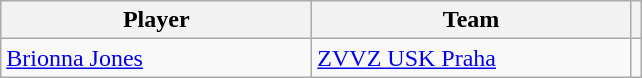<table class="wikitable" style="text-align: center;">
<tr>
<th style="width:200px;">Player</th>
<th style="width:205px;">Team</th>
<th></th>
</tr>
<tr>
<td align=left> <a href='#'>Brionna Jones</a></td>
<td align=left> <a href='#'>ZVVZ USK Praha</a></td>
<td></td>
</tr>
</table>
